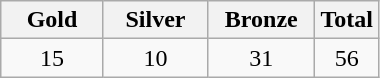<table class="wikitable" width=20%>
<tr>
<th width=30%> Gold</th>
<th width=30%> Silver</th>
<th width=30%> Bronze</th>
<th width=20%>Total</th>
</tr>
<tr align=center>
<td>15</td>
<td>10</td>
<td>31</td>
<td>56</td>
</tr>
</table>
